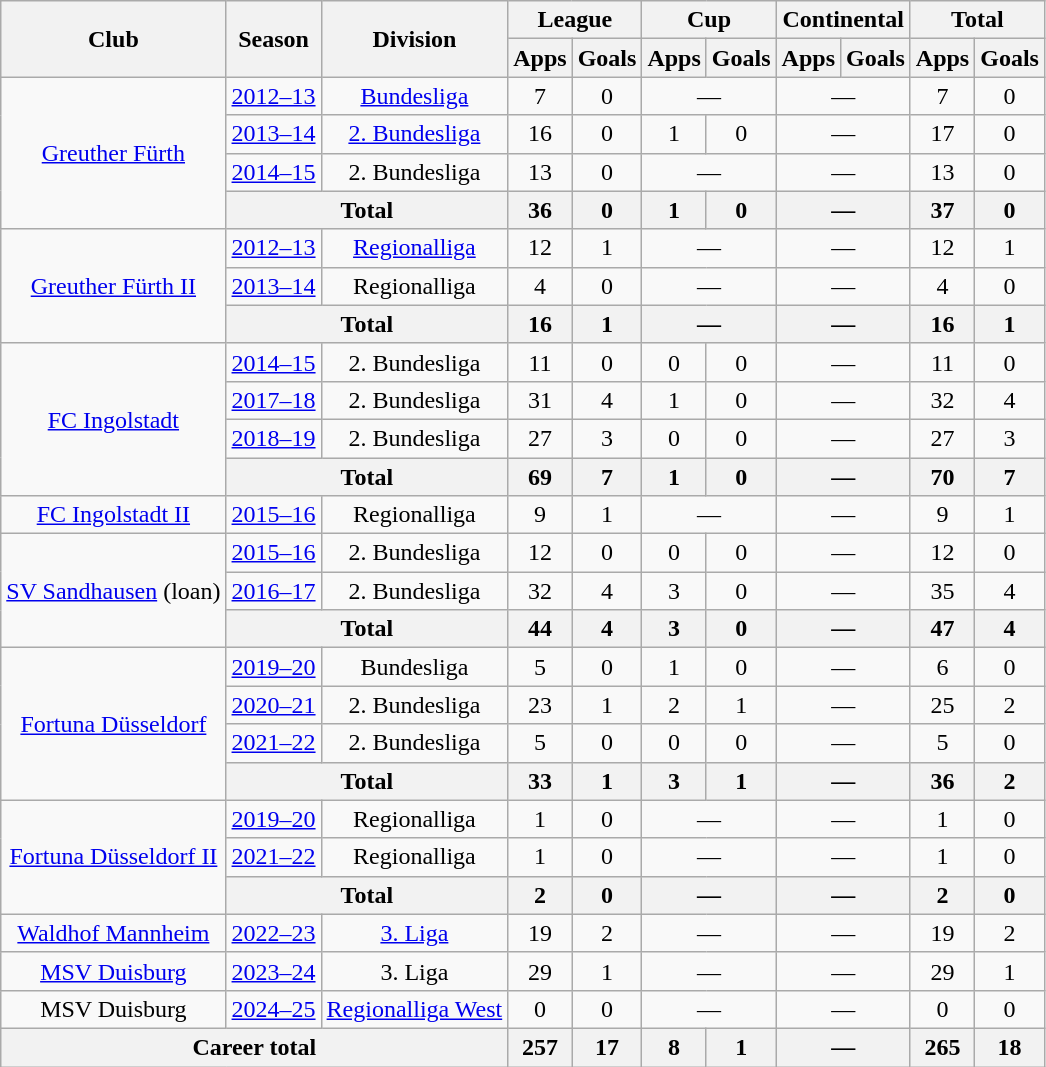<table class="wikitable" style="text-align:center">
<tr>
<th rowspan="2">Club</th>
<th rowspan="2">Season</th>
<th rowspan="2">Division</th>
<th colspan="2">League</th>
<th colspan="2">Cup</th>
<th colspan="2">Continental</th>
<th colspan="2">Total</th>
</tr>
<tr>
<th>Apps</th>
<th>Goals</th>
<th>Apps</th>
<th>Goals</th>
<th>Apps</th>
<th>Goals</th>
<th>Apps</th>
<th>Goals</th>
</tr>
<tr>
<td rowspan=4><a href='#'>Greuther Fürth</a></td>
<td><a href='#'>2012–13</a></td>
<td><a href='#'>Bundesliga</a></td>
<td>7</td>
<td>0</td>
<td colspan="2">—</td>
<td colspan="2">—</td>
<td>7</td>
<td>0</td>
</tr>
<tr>
<td><a href='#'>2013–14</a></td>
<td><a href='#'>2. Bundesliga</a></td>
<td>16</td>
<td>0</td>
<td>1</td>
<td>0</td>
<td colspan="2">—</td>
<td>17</td>
<td>0</td>
</tr>
<tr>
<td><a href='#'>2014–15</a></td>
<td>2. Bundesliga</td>
<td>13</td>
<td>0</td>
<td colspan="2">—</td>
<td colspan="2">—</td>
<td>13</td>
<td>0</td>
</tr>
<tr>
<th colspan="2">Total</th>
<th>36</th>
<th>0</th>
<th>1</th>
<th>0</th>
<th colspan="2">—</th>
<th>37</th>
<th>0</th>
</tr>
<tr>
<td rowspan=3><a href='#'>Greuther Fürth II</a></td>
<td><a href='#'>2012–13</a></td>
<td><a href='#'>Regionalliga</a></td>
<td>12</td>
<td>1</td>
<td colspan="2">—</td>
<td colspan="2">—</td>
<td>12</td>
<td>1</td>
</tr>
<tr>
<td><a href='#'>2013–14</a></td>
<td>Regionalliga</td>
<td>4</td>
<td>0</td>
<td colspan="2">—</td>
<td colspan="2">—</td>
<td>4</td>
<td>0</td>
</tr>
<tr>
<th colspan="2">Total</th>
<th>16</th>
<th>1</th>
<th colspan="2">—</th>
<th colspan="2">—</th>
<th>16</th>
<th>1</th>
</tr>
<tr>
<td rowspan=4><a href='#'>FC Ingolstadt</a></td>
<td><a href='#'>2014–15</a></td>
<td>2. Bundesliga</td>
<td>11</td>
<td>0</td>
<td>0</td>
<td>0</td>
<td colspan="2">—</td>
<td>11</td>
<td>0</td>
</tr>
<tr>
<td><a href='#'>2017–18</a></td>
<td>2. Bundesliga</td>
<td>31</td>
<td>4</td>
<td>1</td>
<td>0</td>
<td colspan="2">—</td>
<td>32</td>
<td>4</td>
</tr>
<tr>
<td><a href='#'>2018–19</a></td>
<td>2. Bundesliga</td>
<td>27</td>
<td>3</td>
<td>0</td>
<td>0</td>
<td colspan="2">—</td>
<td>27</td>
<td>3</td>
</tr>
<tr>
<th colspan="2">Total</th>
<th>69</th>
<th>7</th>
<th>1</th>
<th>0</th>
<th colspan="2">—</th>
<th>70</th>
<th>7</th>
</tr>
<tr>
<td><a href='#'>FC Ingolstadt II</a></td>
<td><a href='#'>2015–16</a></td>
<td>Regionalliga</td>
<td>9</td>
<td>1</td>
<td colspan="2">—</td>
<td colspan="2">—</td>
<td>9</td>
<td>1</td>
</tr>
<tr>
<td rowspan=3><a href='#'>SV Sandhausen</a> (loan)</td>
<td><a href='#'>2015–16</a></td>
<td>2. Bundesliga</td>
<td>12</td>
<td>0</td>
<td>0</td>
<td>0</td>
<td colspan="2">—</td>
<td>12</td>
<td>0</td>
</tr>
<tr>
<td><a href='#'>2016–17</a></td>
<td>2. Bundesliga</td>
<td>32</td>
<td>4</td>
<td>3</td>
<td>0</td>
<td colspan="2">—</td>
<td>35</td>
<td>4</td>
</tr>
<tr>
<th colspan="2">Total</th>
<th>44</th>
<th>4</th>
<th>3</th>
<th>0</th>
<th colspan="2">—</th>
<th>47</th>
<th>4</th>
</tr>
<tr>
<td rowspan="4"><a href='#'>Fortuna Düsseldorf</a></td>
<td><a href='#'>2019–20</a></td>
<td>Bundesliga</td>
<td>5</td>
<td>0</td>
<td>1</td>
<td>0</td>
<td colspan="2">—</td>
<td>6</td>
<td>0</td>
</tr>
<tr>
<td><a href='#'>2020–21</a></td>
<td>2. Bundesliga</td>
<td>23</td>
<td>1</td>
<td>2</td>
<td>1</td>
<td colspan="2">—</td>
<td>25</td>
<td>2</td>
</tr>
<tr>
<td><a href='#'>2021–22</a></td>
<td>2. Bundesliga</td>
<td>5</td>
<td>0</td>
<td>0</td>
<td>0</td>
<td colspan="2">—</td>
<td>5</td>
<td>0</td>
</tr>
<tr>
<th colspan="2">Total</th>
<th>33</th>
<th>1</th>
<th>3</th>
<th>1</th>
<th colspan="2">—</th>
<th>36</th>
<th>2</th>
</tr>
<tr>
<td rowspan="3"><a href='#'>Fortuna Düsseldorf II</a></td>
<td><a href='#'>2019–20</a></td>
<td>Regionalliga</td>
<td>1</td>
<td>0</td>
<td colspan="2">—</td>
<td colspan="2">—</td>
<td>1</td>
<td>0</td>
</tr>
<tr>
<td><a href='#'>2021–22</a></td>
<td>Regionalliga</td>
<td>1</td>
<td>0</td>
<td colspan="2">—</td>
<td colspan="2">—</td>
<td>1</td>
<td>0</td>
</tr>
<tr>
<th colspan="2">Total</th>
<th>2</th>
<th>0</th>
<th colspan="2">—</th>
<th colspan="2">—</th>
<th>2</th>
<th>0</th>
</tr>
<tr>
<td><a href='#'>Waldhof Mannheim</a></td>
<td><a href='#'>2022–23</a></td>
<td><a href='#'>3. Liga</a></td>
<td>19</td>
<td>2</td>
<td colspan="2">—</td>
<td colspan="2">—</td>
<td>19</td>
<td>2</td>
</tr>
<tr>
<td><a href='#'>MSV Duisburg</a></td>
<td><a href='#'>2023–24</a></td>
<td>3. Liga</td>
<td>29</td>
<td>1</td>
<td colspan="2">—</td>
<td colspan="2">—</td>
<td>29</td>
<td>1</td>
</tr>
<tr>
<td>MSV Duisburg</td>
<td><a href='#'>2024–25</a></td>
<td><a href='#'>Regionalliga West</a></td>
<td>0</td>
<td>0</td>
<td colspan="2">—</td>
<td colspan="2">—</td>
<td>0</td>
<td>0</td>
</tr>
<tr>
<th colspan="3">Career total</th>
<th>257</th>
<th>17</th>
<th>8</th>
<th>1</th>
<th colspan="2">—</th>
<th>265</th>
<th>18</th>
</tr>
</table>
